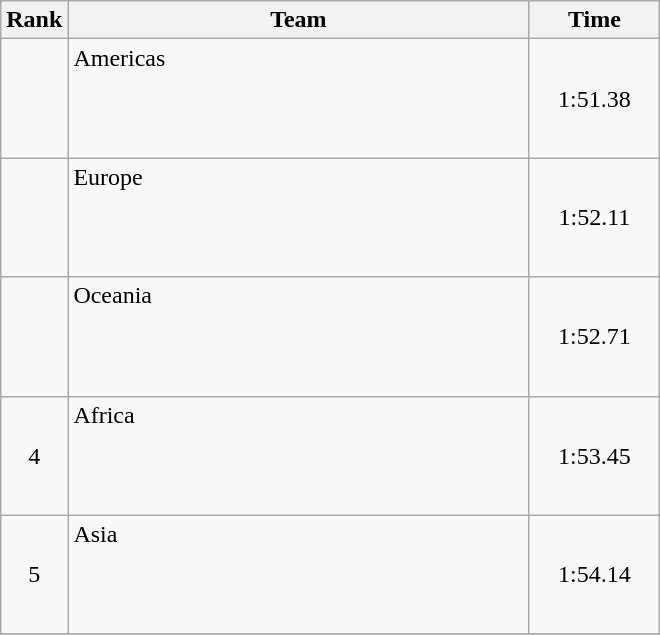<table class="wikitable" style="text-align:center">
<tr>
<th>Rank</th>
<th width=300>Team</th>
<th width=80>Time</th>
</tr>
<tr>
<td></td>
<td align=left>Americas<br><small><br><br><br></small></td>
<td>1:51.38</td>
</tr>
<tr>
<td></td>
<td align=left>Europe<br><small><br><br><br></small></td>
<td>1:52.11</td>
</tr>
<tr>
<td></td>
<td align=left>Oceania<br><small><br><br><br></small></td>
<td>1:52.71</td>
</tr>
<tr>
<td>4</td>
<td align=left>Africa<br><small><br><br><br></small></td>
<td>1:53.45</td>
</tr>
<tr>
<td>5</td>
<td align=left>Asia<br><small><br><br><br></small></td>
<td>1:54.14</td>
</tr>
<tr>
</tr>
</table>
